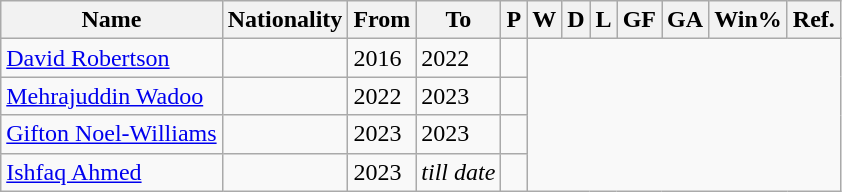<table class="wikitable style="text-align:center">
<tr>
<th>Name</th>
<th>Nationality</th>
<th>From</th>
<th class="unsortable">To</th>
<th>P</th>
<th>W</th>
<th>D</th>
<th>L</th>
<th>GF</th>
<th>GA</th>
<th>Win%</th>
<th>Ref.</th>
</tr>
<tr>
<td scope=row style=text-align:left><a href='#'>David Robertson</a></td>
<td align=left></td>
<td align=left>2016</td>
<td align=left>2022<br></td>
<td></td>
</tr>
<tr>
<td scope=row style=text-align:left><a href='#'>Mehrajuddin Wadoo</a></td>
<td align=left></td>
<td align=left>2022</td>
<td align=left>2023<br></td>
<td></td>
</tr>
<tr>
<td scope=row style=text-align:left><a href='#'>Gifton Noel-Williams</a></td>
<td align=left></td>
<td align=left>2023</td>
<td align=left>2023<br></td>
<td></td>
</tr>
<tr>
<td scope=row style=text-align:left><a href='#'>Ishfaq Ahmed</a></td>
<td align=left></td>
<td align=left>2023</td>
<td align=center><em>till date</em><br></td>
<td></td>
</tr>
</table>
